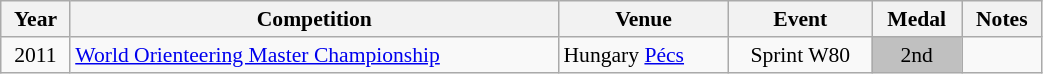<table class="wikitable" width=55% style="font-size:90%; text-align:center;">
<tr>
<th>Year</th>
<th>Competition</th>
<th>Venue</th>
<th>Event</th>
<th>Medal</th>
<th>Notes</th>
</tr>
<tr>
<td align=center rowspan=2>2011</td>
<td rowspan=2 align=left><a href='#'>World Orienteering Master Championship</a></td>
<td rowspan=2 align=left>Hungary <a href='#'>Pécs</a></td>
<td>Sprint W80</td>
<td bgcolor=silver>2nd</td>
<td align=center></td>
</tr>
</table>
